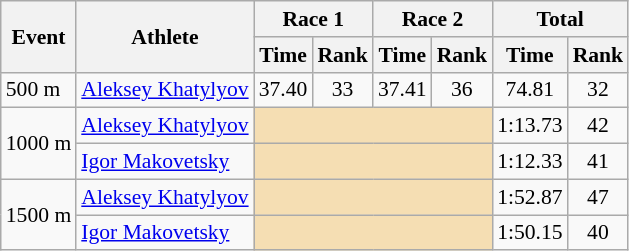<table class="wikitable" border="1" style="font-size:90%">
<tr>
<th rowspan=2>Event</th>
<th rowspan=2>Athlete</th>
<th colspan=2>Race 1</th>
<th colspan=2>Race 2</th>
<th colspan=2>Total</th>
</tr>
<tr>
<th>Time</th>
<th>Rank</th>
<th>Time</th>
<th>Rank</th>
<th>Time</th>
<th>Rank</th>
</tr>
<tr>
<td>500 m</td>
<td><a href='#'>Aleksey Khatylyov</a></td>
<td align=center>37.40</td>
<td align=center>33</td>
<td align=center>37.41</td>
<td align=center>36</td>
<td align=center>74.81</td>
<td align=center>32</td>
</tr>
<tr>
<td rowspan=2>1000 m</td>
<td><a href='#'>Aleksey Khatylyov</a></td>
<td colspan="4" bgcolor="wheat"></td>
<td align=center>1:13.73</td>
<td align=center>42</td>
</tr>
<tr>
<td><a href='#'>Igor Makovetsky</a></td>
<td colspan="4" bgcolor="wheat"></td>
<td align=center>1:12.33</td>
<td align=center>41</td>
</tr>
<tr>
<td rowspan=2>1500 m</td>
<td><a href='#'>Aleksey Khatylyov</a></td>
<td colspan="4" bgcolor="wheat"></td>
<td align=center>1:52.87</td>
<td align=center>47</td>
</tr>
<tr>
<td><a href='#'>Igor Makovetsky</a></td>
<td colspan="4" bgcolor="wheat"></td>
<td align=center>1:50.15</td>
<td align=center>40</td>
</tr>
</table>
